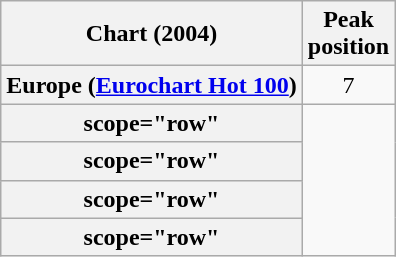<table class="wikitable sortable plainrowheaders" style="text-align:center">
<tr>
<th scope="col">Chart (2004)</th>
<th scope="col">Peak<br>position</th>
</tr>
<tr>
<th scope="row">Europe (<a href='#'>Eurochart Hot 100</a>)</th>
<td>7</td>
</tr>
<tr>
<th>scope="row"</th>
</tr>
<tr>
<th>scope="row"</th>
</tr>
<tr>
<th>scope="row"</th>
</tr>
<tr>
<th>scope="row"</th>
</tr>
</table>
